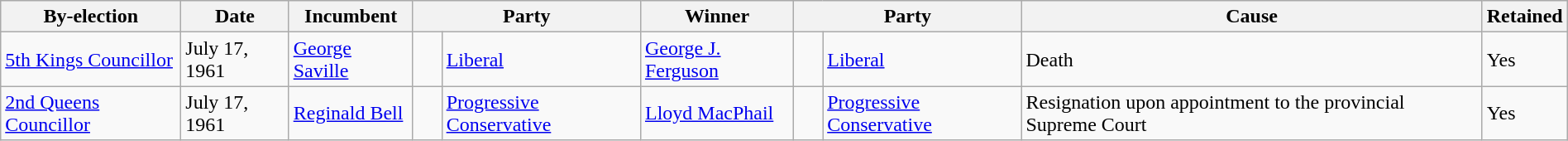<table class=wikitable style="width:100%">
<tr>
<th>By-election</th>
<th>Date</th>
<th>Incumbent</th>
<th colspan=2>Party</th>
<th>Winner</th>
<th colspan=2>Party</th>
<th>Cause</th>
<th>Retained</th>
</tr>
<tr>
<td><a href='#'>5th Kings Councillor</a></td>
<td>July 17, 1961</td>
<td><a href='#'>George Saville</a></td>
<td>    </td>
<td><a href='#'>Liberal</a></td>
<td><a href='#'>George J. Ferguson</a></td>
<td>    </td>
<td><a href='#'>Liberal</a></td>
<td>Death</td>
<td>Yes</td>
</tr>
<tr>
<td><a href='#'>2nd Queens Councillor</a></td>
<td>July 17, 1961</td>
<td><a href='#'>Reginald Bell</a></td>
<td>    </td>
<td><a href='#'>Progressive Conservative</a></td>
<td><a href='#'>Lloyd MacPhail</a></td>
<td>    </td>
<td><a href='#'>Progressive Conservative</a></td>
<td>Resignation upon appointment to the provincial Supreme Court</td>
<td>Yes</td>
</tr>
</table>
